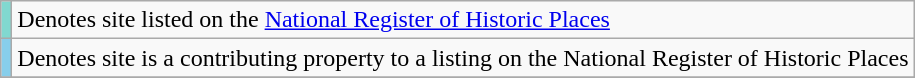<table class="wikitable">
<tr>
<td bgcolor="#81D8D0"></td>
<td>Denotes site listed on the <a href='#'>National Register of Historic Places</a></td>
</tr>
<tr>
<td bgcolor="#87CEEB"></td>
<td>Denotes site is a contributing property to a listing on the National Register of Historic Places</td>
</tr>
<tr>
</tr>
</table>
